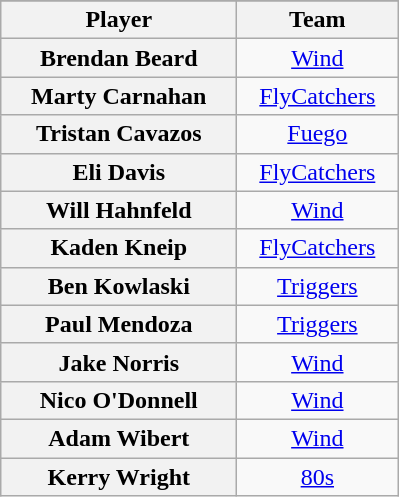<table class="wikitable sortable plainrowheaders" style="text-align:center;">
<tr>
</tr>
<tr>
<th scope="col" style="width:150px;">Player</th>
<th scope="col" style="width:100px;">Team</th>
</tr>
<tr>
<th scope="row" style="text-align:center">Brendan Beard</th>
<td><a href='#'>Wind</a></td>
</tr>
<tr>
<th scope="row" style="text-align:center">Marty Carnahan</th>
<td><a href='#'>FlyCatchers</a></td>
</tr>
<tr>
<th scope="row" style="text-align:center">Tristan Cavazos</th>
<td><a href='#'>Fuego</a></td>
</tr>
<tr>
<th scope="row" style="text-align:center">Eli Davis</th>
<td><a href='#'>FlyCatchers</a></td>
</tr>
<tr>
<th scope="row" style="text-align:center">Will Hahnfeld</th>
<td><a href='#'>Wind</a></td>
</tr>
<tr>
<th scope="row" style="text-align:center">Kaden Kneip</th>
<td><a href='#'>FlyCatchers</a></td>
</tr>
<tr>
<th scope="row" style="text-align:center">Ben Kowlaski</th>
<td><a href='#'>Triggers</a></td>
</tr>
<tr>
<th scope="row" style="text-align:center">Paul Mendoza</th>
<td><a href='#'>Triggers</a></td>
</tr>
<tr>
<th scope="row" style="text-align:center">Jake Norris</th>
<td><a href='#'>Wind</a></td>
</tr>
<tr>
<th scope="row" style="text-align:center">Nico O'Donnell</th>
<td><a href='#'>Wind</a></td>
</tr>
<tr>
<th scope="row" style="text-align:center">Adam Wibert</th>
<td><a href='#'>Wind</a></td>
</tr>
<tr>
<th scope="row" style="text-align:center">Kerry Wright</th>
<td><a href='#'>80s</a></td>
</tr>
</table>
